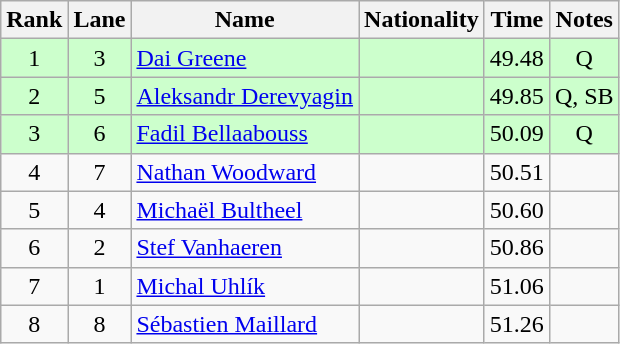<table class="wikitable sortable" style="text-align:center">
<tr>
<th>Rank</th>
<th>Lane</th>
<th>Name</th>
<th>Nationality</th>
<th>Time</th>
<th>Notes</th>
</tr>
<tr bgcolor=ccffcc>
<td>1</td>
<td>3</td>
<td align="left"><a href='#'>Dai Greene</a></td>
<td align=left></td>
<td>49.48</td>
<td>Q</td>
</tr>
<tr bgcolor=ccffcc>
<td>2</td>
<td>5</td>
<td align="left"><a href='#'>Aleksandr Derevyagin</a></td>
<td align=left></td>
<td>49.85</td>
<td>Q, SB</td>
</tr>
<tr bgcolor=ccffcc>
<td>3</td>
<td>6</td>
<td align="left"><a href='#'>Fadil Bellaabouss</a></td>
<td align=left></td>
<td>50.09</td>
<td>Q</td>
</tr>
<tr>
<td>4</td>
<td>7</td>
<td align="left"><a href='#'>Nathan Woodward</a></td>
<td align=left></td>
<td>50.51</td>
<td></td>
</tr>
<tr>
<td>5</td>
<td>4</td>
<td align="left"><a href='#'>Michaël Bultheel</a></td>
<td align=left></td>
<td>50.60</td>
<td></td>
</tr>
<tr>
<td>6</td>
<td>2</td>
<td align="left"><a href='#'>Stef Vanhaeren</a></td>
<td align=left></td>
<td>50.86</td>
<td></td>
</tr>
<tr>
<td>7</td>
<td>1</td>
<td align="left"><a href='#'>Michal Uhlík</a></td>
<td align=left></td>
<td>51.06</td>
<td></td>
</tr>
<tr>
<td>8</td>
<td>8</td>
<td align="left"><a href='#'>Sébastien Maillard</a></td>
<td align=left></td>
<td>51.26</td>
<td></td>
</tr>
</table>
